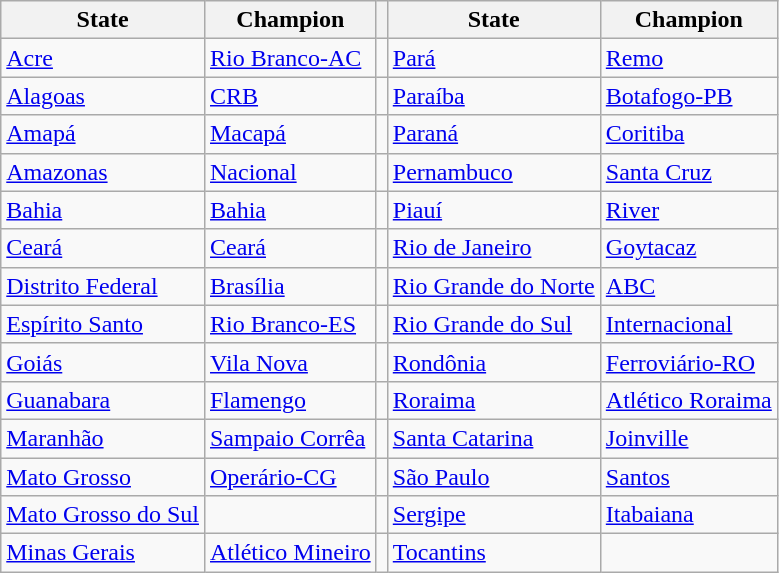<table class="wikitable">
<tr>
<th>State</th>
<th>Champion</th>
<th></th>
<th>State</th>
<th>Champion</th>
</tr>
<tr>
<td><a href='#'>Acre</a></td>
<td><a href='#'>Rio Branco-AC</a></td>
<td></td>
<td><a href='#'>Pará</a></td>
<td><a href='#'>Remo</a></td>
</tr>
<tr>
<td><a href='#'>Alagoas</a></td>
<td><a href='#'>CRB</a></td>
<td></td>
<td><a href='#'>Paraíba</a></td>
<td><a href='#'>Botafogo-PB</a></td>
</tr>
<tr>
<td><a href='#'>Amapá</a></td>
<td><a href='#'>Macapá</a></td>
<td></td>
<td><a href='#'>Paraná</a></td>
<td><a href='#'>Coritiba</a></td>
</tr>
<tr>
<td><a href='#'>Amazonas</a></td>
<td><a href='#'>Nacional</a></td>
<td></td>
<td><a href='#'>Pernambuco</a></td>
<td><a href='#'>Santa Cruz</a></td>
</tr>
<tr>
<td><a href='#'>Bahia</a></td>
<td><a href='#'>Bahia</a></td>
<td></td>
<td><a href='#'>Piauí</a></td>
<td><a href='#'>River</a></td>
</tr>
<tr>
<td><a href='#'>Ceará</a></td>
<td><a href='#'>Ceará</a></td>
<td></td>
<td><a href='#'>Rio de Janeiro</a></td>
<td><a href='#'>Goytacaz</a></td>
</tr>
<tr>
<td><a href='#'>Distrito Federal</a></td>
<td><a href='#'>Brasília</a></td>
<td></td>
<td><a href='#'>Rio Grande do Norte</a></td>
<td><a href='#'>ABC</a></td>
</tr>
<tr>
<td><a href='#'>Espírito Santo</a></td>
<td><a href='#'>Rio Branco-ES</a></td>
<td></td>
<td><a href='#'>Rio Grande do Sul</a></td>
<td><a href='#'>Internacional</a></td>
</tr>
<tr>
<td><a href='#'>Goiás</a></td>
<td><a href='#'>Vila Nova</a></td>
<td></td>
<td><a href='#'>Rondônia</a></td>
<td><a href='#'>Ferroviário-RO</a></td>
</tr>
<tr>
<td><a href='#'>Guanabara</a></td>
<td><a href='#'>Flamengo</a></td>
<td></td>
<td><a href='#'>Roraima</a></td>
<td><a href='#'>Atlético Roraima</a></td>
</tr>
<tr>
<td><a href='#'>Maranhão</a></td>
<td><a href='#'>Sampaio Corrêa</a></td>
<td></td>
<td><a href='#'>Santa Catarina</a></td>
<td><a href='#'>Joinville</a></td>
</tr>
<tr>
<td><a href='#'>Mato Grosso</a></td>
<td><a href='#'>Operário-CG</a></td>
<td></td>
<td><a href='#'>São Paulo</a></td>
<td><a href='#'>Santos</a></td>
</tr>
<tr>
<td><a href='#'>Mato Grosso do Sul</a></td>
<td></td>
<td></td>
<td><a href='#'>Sergipe</a></td>
<td><a href='#'>Itabaiana</a></td>
</tr>
<tr>
<td><a href='#'>Minas Gerais</a></td>
<td><a href='#'>Atlético Mineiro</a></td>
<td></td>
<td><a href='#'>Tocantins</a></td>
<td></td>
</tr>
</table>
